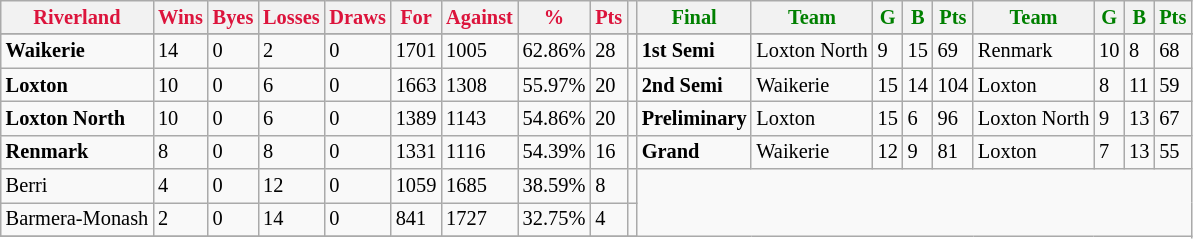<table style="font-size: 85%; text-align: left;" class="wikitable">
<tr>
<th style="color:crimson">Riverland</th>
<th style="color:crimson">Wins</th>
<th style="color:crimson">Byes</th>
<th style="color:crimson">Losses</th>
<th style="color:crimson">Draws</th>
<th style="color:crimson">For</th>
<th style="color:crimson">Against</th>
<th style="color:crimson">%</th>
<th style="color:crimson">Pts</th>
<th></th>
<th style="color:green">Final</th>
<th style="color:green">Team</th>
<th style="color:green">G</th>
<th style="color:green">B</th>
<th style="color:green">Pts</th>
<th style="color:green">Team</th>
<th style="color:green">G</th>
<th style="color:green">B</th>
<th style="color:green">Pts</th>
</tr>
<tr>
</tr>
<tr>
</tr>
<tr>
<td><strong>Waikerie</strong></td>
<td>14</td>
<td>0</td>
<td>2</td>
<td>0</td>
<td>1701</td>
<td>1005</td>
<td>62.86%</td>
<td>28</td>
<td></td>
<td><strong>1st Semi</strong></td>
<td>Loxton North</td>
<td>9</td>
<td>15</td>
<td>69</td>
<td>Renmark</td>
<td>10</td>
<td>8</td>
<td>68</td>
</tr>
<tr>
<td><strong>Loxton</strong></td>
<td>10</td>
<td>0</td>
<td>6</td>
<td>0</td>
<td>1663</td>
<td>1308</td>
<td>55.97%</td>
<td>20</td>
<td></td>
<td><strong>2nd Semi</strong></td>
<td>Waikerie</td>
<td>15</td>
<td>14</td>
<td>104</td>
<td>Loxton</td>
<td>8</td>
<td>11</td>
<td>59</td>
</tr>
<tr ||>
<td><strong>Loxton North</strong></td>
<td>10</td>
<td>0</td>
<td>6</td>
<td>0</td>
<td>1389</td>
<td>1143</td>
<td>54.86%</td>
<td>20</td>
<td></td>
<td><strong>Preliminary</strong></td>
<td>Loxton</td>
<td>15</td>
<td>6</td>
<td>96</td>
<td>Loxton North</td>
<td>9</td>
<td>13</td>
<td>67</td>
</tr>
<tr>
<td><strong>Renmark</strong></td>
<td>8</td>
<td>0</td>
<td>8</td>
<td>0</td>
<td>1331</td>
<td>1116</td>
<td>54.39%</td>
<td>16</td>
<td></td>
<td><strong>Grand</strong></td>
<td>Waikerie</td>
<td>12</td>
<td>9</td>
<td>81</td>
<td>Loxton</td>
<td>7</td>
<td>13</td>
<td>55</td>
</tr>
<tr>
<td>Berri</td>
<td>4</td>
<td>0</td>
<td>12</td>
<td>0</td>
<td>1059</td>
<td>1685</td>
<td>38.59%</td>
<td>8</td>
<td></td>
</tr>
<tr>
<td>Barmera-Monash</td>
<td>2</td>
<td>0</td>
<td>14</td>
<td>0</td>
<td>841</td>
<td>1727</td>
<td>32.75%</td>
<td>4</td>
<td></td>
</tr>
<tr>
</tr>
</table>
